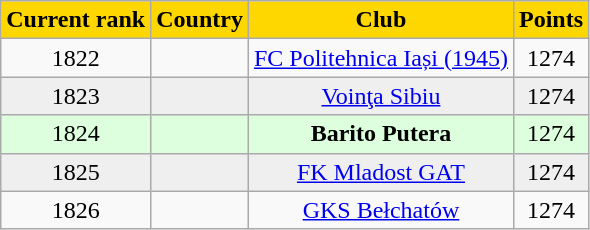<table class="wikitable" style="text-align: center;">
<tr>
<th style="background:gold"><span> Current rank</span></th>
<th style="background:gold"><span> Country</span></th>
<th style="background:gold"><span> Club</span></th>
<th style="background:gold"><span> Points</span></th>
</tr>
<tr>
<td>1822</td>
<td></td>
<td><a href='#'>FC Politehnica Iași (1945)</a></td>
<td>1274</td>
</tr>
<tr style="background:#efefef;">
<td>1823</td>
<td></td>
<td><a href='#'>Voinţa Sibiu</a></td>
<td>1274</td>
</tr>
<tr style="background:#ddffdd;">
<td>1824</td>
<td></td>
<td><strong>Barito Putera</strong></td>
<td>1274</td>
</tr>
<tr style="background:#efefef;">
<td>1825</td>
<td></td>
<td><a href='#'>FK Mladost GAT</a></td>
<td>1274</td>
</tr>
<tr>
<td>1826</td>
<td></td>
<td><a href='#'>GKS Bełchatów</a></td>
<td>1274</td>
</tr>
</table>
